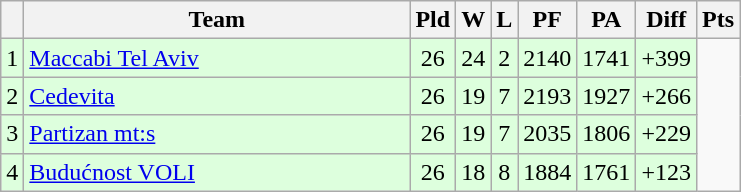<table class="wikitable sortable" style="text-align:center">
<tr>
<th></th>
<th width="250">Team</th>
<th>Pld</th>
<th>W</th>
<th>L</th>
<th>PF</th>
<th>PA</th>
<th>Diff</th>
<th>Pts</th>
</tr>
<tr style="background: #ddffdd">
<td>1</td>
<td align=left> <a href='#'>Maccabi Tel Aviv</a></td>
<td>26</td>
<td>24</td>
<td>2</td>
<td>2140</td>
<td>1741</td>
<td>+399</td>
</tr>
<tr style="background: #ddffdd">
<td>2</td>
<td align=left> <a href='#'>Cedevita</a></td>
<td>26</td>
<td>19</td>
<td>7</td>
<td>2193</td>
<td>1927</td>
<td>+266</td>
</tr>
<tr style="background: #ddffdd">
<td>3</td>
<td align=left> <a href='#'>Partizan mt:s</a></td>
<td>26</td>
<td>19</td>
<td>7</td>
<td>2035</td>
<td>1806</td>
<td>+229</td>
</tr>
<tr style="background: #ddffdd">
<td>4</td>
<td align=left> <a href='#'>Budućnost VOLI</a></td>
<td>26</td>
<td>18</td>
<td>8</td>
<td>1884</td>
<td>1761</td>
<td>+123</td>
</tr>
</table>
